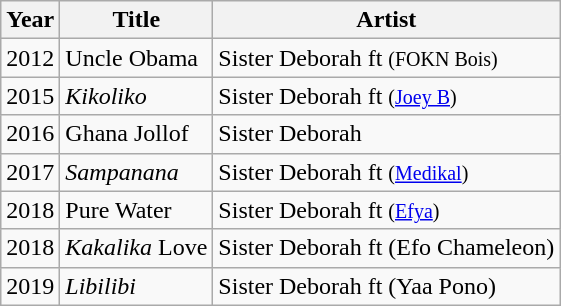<table class="wikitable">
<tr>
<th>Year</th>
<th>Title</th>
<th>Artist</th>
</tr>
<tr>
<td>2012</td>
<td>Uncle Obama</td>
<td>Sister Deborah ft <small>(FOKN Bois)</small></td>
</tr>
<tr>
<td>2015</td>
<td><em>Kikoliko</em></td>
<td>Sister Deborah ft <small>(<a href='#'>Joey B</a>)</small></td>
</tr>
<tr>
<td>2016</td>
<td>Ghana Jollof</td>
<td>Sister Deborah</td>
</tr>
<tr>
<td>2017</td>
<td><em>Sampanana</em></td>
<td>Sister Deborah ft <small>(<a href='#'>Medikal</a>)</small></td>
</tr>
<tr>
<td>2018</td>
<td>Pure Water</td>
<td>Sister Deborah ft <small>(<a href='#'>Efya</a>)</small></td>
</tr>
<tr>
<td>2018</td>
<td><em>Kakalika</em> Love</td>
<td>Sister Deborah ft (Efo Chameleon)</td>
</tr>
<tr>
<td>2019</td>
<td><em>Libilibi</em></td>
<td>Sister Deborah ft (Yaa Pono)</td>
</tr>
</table>
